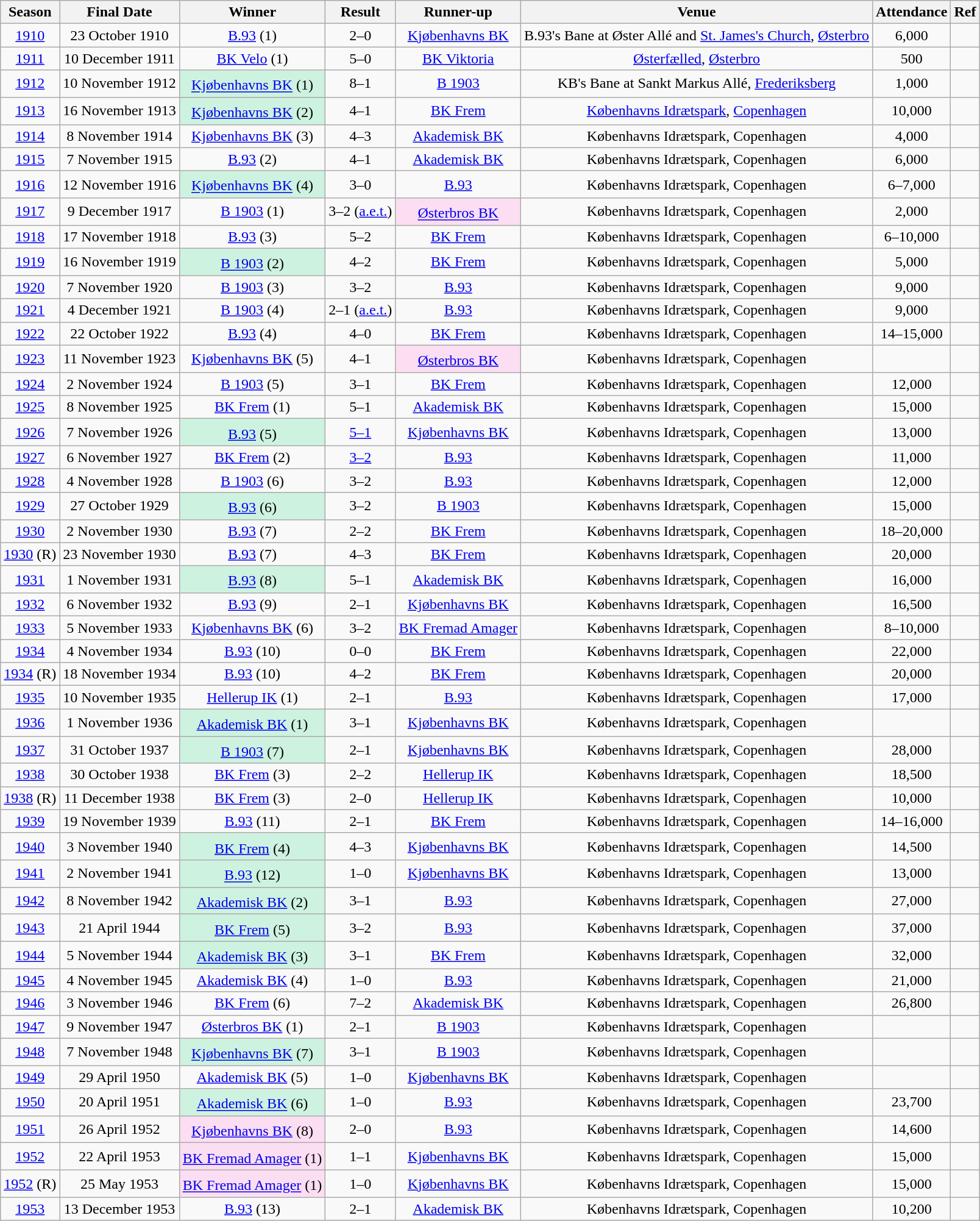<table class="wikitable sortable plainrowheaders" style="text-align:center;">
<tr>
<th>Season</th>
<th>Final Date</th>
<th>Winner</th>
<th>Result</th>
<th>Runner-up</th>
<th>Venue</th>
<th>Attendance</th>
<th>Ref</th>
</tr>
<tr>
<td><a href='#'>1910</a></td>
<td>23 October 1910</td>
<td><a href='#'>B.93</a> (1)</td>
<td>2–0</td>
<td><a href='#'>Kjøbenhavns BK</a></td>
<td>B.93's Bane at Øster Allé and <a href='#'>St. James's Church</a>, <a href='#'>Østerbro</a></td>
<td>6,000</td>
<td></td>
</tr>
<tr>
<td><a href='#'>1911</a></td>
<td>10 December 1911</td>
<td><a href='#'>BK Velo</a> (1)</td>
<td>5–0</td>
<td><a href='#'>BK Viktoria</a></td>
<td><a href='#'>Østerfælled</a>, <a href='#'>Østerbro</a></td>
<td>500</td>
<td></td>
</tr>
<tr>
<td><a href='#'>1912</a></td>
<td>10 November 1912</td>
<td bgcolor="#CEF2E0"><a href='#'>Kjøbenhavns BK</a> (1)<sup></sup></td>
<td>8–1</td>
<td><a href='#'>B 1903</a></td>
<td>KB's Bane at Sankt Markus Allé, <a href='#'>Frederiksberg</a></td>
<td>1,000</td>
<td></td>
</tr>
<tr>
<td><a href='#'>1913</a></td>
<td>16 November 1913</td>
<td bgcolor="#CEF2E0"><a href='#'>Kjøbenhavns BK</a> (2)<sup></sup></td>
<td>4–1</td>
<td><a href='#'>BK Frem</a></td>
<td><a href='#'>Københavns Idrætspark</a>, <a href='#'>Copenhagen</a></td>
<td>10,000</td>
<td></td>
</tr>
<tr>
<td><a href='#'>1914</a></td>
<td>8 November 1914</td>
<td><a href='#'>Kjøbenhavns BK</a> (3)</td>
<td>4–3</td>
<td><a href='#'>Akademisk BK</a></td>
<td>Københavns Idrætspark, Copenhagen</td>
<td>4,000</td>
<td></td>
</tr>
<tr>
<td><a href='#'>1915</a></td>
<td>7 November 1915</td>
<td><a href='#'>B.93</a> (2)</td>
<td>4–1</td>
<td><a href='#'>Akademisk BK</a></td>
<td>Københavns Idrætspark, Copenhagen</td>
<td>6,000</td>
<td></td>
</tr>
<tr>
<td><a href='#'>1916</a></td>
<td>12 November 1916</td>
<td bgcolor="#CEF2E0"><a href='#'>Kjøbenhavns BK</a> (4)<sup></sup></td>
<td>3–0</td>
<td><a href='#'>B.93</a></td>
<td>Københavns Idrætspark, Copenhagen</td>
<td>6–7,000</td>
<td></td>
</tr>
<tr>
<td><a href='#'>1917</a></td>
<td>9 December 1917</td>
<td><a href='#'>B 1903</a> (1)</td>
<td>3–2 (<a href='#'>a.e.t.</a>)</td>
<td bgcolor="FCDEF2"><a href='#'>Østerbros BK</a><sup></sup></td>
<td>Københavns Idrætspark, Copenhagen</td>
<td>2,000</td>
<td></td>
</tr>
<tr>
<td><a href='#'>1918</a></td>
<td>17 November 1918</td>
<td><a href='#'>B.93</a> (3)</td>
<td>5–2</td>
<td><a href='#'>BK Frem</a></td>
<td>Københavns Idrætspark, Copenhagen</td>
<td>6–10,000</td>
<td></td>
</tr>
<tr>
<td><a href='#'>1919</a></td>
<td>16 November 1919</td>
<td bgcolor="#CEF2E0"><a href='#'>B 1903</a> (2)<sup></sup></td>
<td>4–2</td>
<td><a href='#'>BK Frem</a></td>
<td>Københavns Idrætspark, Copenhagen</td>
<td>5,000</td>
<td></td>
</tr>
<tr>
<td><a href='#'>1920</a></td>
<td>7 November 1920</td>
<td><a href='#'>B 1903</a> (3)</td>
<td>3–2</td>
<td><a href='#'>B.93</a></td>
<td>Københavns Idrætspark, Copenhagen</td>
<td>9,000</td>
<td></td>
</tr>
<tr>
<td><a href='#'>1921</a></td>
<td>4 December 1921</td>
<td><a href='#'>B 1903</a> (4)</td>
<td>2–1 (<a href='#'>a.e.t.</a>)</td>
<td><a href='#'>B.93</a></td>
<td>Københavns Idrætspark, Copenhagen</td>
<td>9,000</td>
<td></td>
</tr>
<tr>
<td><a href='#'>1922</a></td>
<td>22 October 1922</td>
<td><a href='#'>B.93</a> (4)</td>
<td>4–0</td>
<td><a href='#'>BK Frem</a></td>
<td>Københavns Idrætspark, Copenhagen</td>
<td>14–15,000</td>
<td></td>
</tr>
<tr>
<td><a href='#'>1923</a></td>
<td>11 November 1923</td>
<td><a href='#'>Kjøbenhavns BK</a> (5)</td>
<td>4–1</td>
<td bgcolor="FCDEF2"><a href='#'>Østerbros BK</a><sup></sup></td>
<td>Københavns Idrætspark, Copenhagen</td>
<td></td>
<td></td>
</tr>
<tr>
<td><a href='#'>1924</a></td>
<td>2 November 1924</td>
<td><a href='#'>B 1903</a> (5)</td>
<td>3–1</td>
<td><a href='#'>BK Frem</a></td>
<td>Københavns Idrætspark, Copenhagen</td>
<td>12,000</td>
<td></td>
</tr>
<tr>
<td><a href='#'>1925</a></td>
<td>8 November 1925</td>
<td><a href='#'>BK Frem</a> (1)</td>
<td>5–1</td>
<td><a href='#'>Akademisk BK</a></td>
<td>Københavns Idrætspark, Copenhagen</td>
<td>15,000</td>
<td></td>
</tr>
<tr>
<td><a href='#'>1926</a></td>
<td>7 November 1926</td>
<td bgcolor="#CEF2E0"><a href='#'>B.93</a> (5)<sup></sup></td>
<td><a href='#'>5–1</a></td>
<td><a href='#'>Kjøbenhavns BK</a></td>
<td>Københavns Idrætspark, Copenhagen</td>
<td>13,000</td>
<td></td>
</tr>
<tr>
<td><a href='#'>1927</a></td>
<td>6 November 1927</td>
<td><a href='#'>BK Frem</a> (2)</td>
<td><a href='#'>3–2</a></td>
<td><a href='#'>B.93</a></td>
<td>Københavns Idrætspark, Copenhagen</td>
<td>11,000</td>
<td></td>
</tr>
<tr>
<td><a href='#'>1928</a></td>
<td>4 November 1928</td>
<td><a href='#'>B 1903</a> (6)</td>
<td>3–2</td>
<td><a href='#'>B.93</a></td>
<td>Københavns Idrætspark, Copenhagen</td>
<td>12,000</td>
<td></td>
</tr>
<tr>
<td><a href='#'>1929</a></td>
<td>27 October 1929</td>
<td bgcolor="#CEF2E0"><a href='#'>B.93</a> (6)<sup></sup></td>
<td>3–2</td>
<td><a href='#'>B 1903</a></td>
<td>Københavns Idrætspark, Copenhagen</td>
<td>15,000</td>
<td></td>
</tr>
<tr>
<td><a href='#'>1930</a></td>
<td>2 November 1930</td>
<td><a href='#'>B.93</a> (7)</td>
<td>2–2</td>
<td><a href='#'>BK Frem</a></td>
<td>Københavns Idrætspark, Copenhagen</td>
<td>18–20,000</td>
<td></td>
</tr>
<tr>
<td><a href='#'>1930</a> (R)</td>
<td>23 November 1930</td>
<td><a href='#'>B.93</a> (7)</td>
<td>4–3</td>
<td><a href='#'>BK Frem</a></td>
<td>Københavns Idrætspark, Copenhagen</td>
<td>20,000</td>
<td></td>
</tr>
<tr>
<td><a href='#'>1931</a></td>
<td>1 November 1931</td>
<td bgcolor="#CEF2E0"><a href='#'>B.93</a> (8)<sup></sup></td>
<td>5–1</td>
<td><a href='#'>Akademisk BK</a></td>
<td>Københavns Idrætspark, Copenhagen</td>
<td>16,000</td>
<td></td>
</tr>
<tr>
<td><a href='#'>1932</a></td>
<td>6 November 1932</td>
<td><a href='#'>B.93</a> (9)</td>
<td>2–1</td>
<td><a href='#'>Kjøbenhavns BK</a></td>
<td>Københavns Idrætspark, Copenhagen</td>
<td>16,500</td>
<td></td>
</tr>
<tr>
<td><a href='#'>1933</a></td>
<td>5 November 1933</td>
<td><a href='#'>Kjøbenhavns BK</a> (6)</td>
<td>3–2</td>
<td><a href='#'>BK Fremad Amager</a></td>
<td>Københavns Idrætspark, Copenhagen</td>
<td>8–10,000</td>
<td></td>
</tr>
<tr>
<td><a href='#'>1934</a></td>
<td>4 November 1934</td>
<td><a href='#'>B.93</a> (10)</td>
<td>0–0</td>
<td><a href='#'>BK Frem</a></td>
<td>Københavns Idrætspark, Copenhagen</td>
<td>22,000</td>
<td></td>
</tr>
<tr>
<td><a href='#'>1934</a> (R)</td>
<td>18 November 1934</td>
<td><a href='#'>B.93</a> (10)</td>
<td>4–2</td>
<td><a href='#'>BK Frem</a></td>
<td>Københavns Idrætspark, Copenhagen</td>
<td>20,000</td>
<td></td>
</tr>
<tr>
<td><a href='#'>1935</a></td>
<td>10 November 1935</td>
<td><a href='#'>Hellerup IK</a> (1)</td>
<td>2–1</td>
<td><a href='#'>B.93</a></td>
<td>Københavns Idrætspark, Copenhagen</td>
<td>17,000</td>
<td></td>
</tr>
<tr>
<td><a href='#'>1936</a></td>
<td>1 November 1936</td>
<td bgcolor="#CEF2E0"><a href='#'>Akademisk BK</a> (1)<sup></sup></td>
<td>3–1</td>
<td><a href='#'>Kjøbenhavns BK</a></td>
<td>Københavns Idrætspark, Copenhagen</td>
<td></td>
<td></td>
</tr>
<tr>
<td><a href='#'>1937</a></td>
<td>31 October 1937</td>
<td bgcolor="#CEF2E0"><a href='#'>B 1903</a> (7)<sup></sup></td>
<td>2–1</td>
<td><a href='#'>Kjøbenhavns BK</a></td>
<td>Københavns Idrætspark, Copenhagen</td>
<td>28,000</td>
<td></td>
</tr>
<tr>
<td><a href='#'>1938</a></td>
<td>30 October 1938</td>
<td><a href='#'>BK Frem</a> (3)</td>
<td>2–2</td>
<td><a href='#'>Hellerup IK</a></td>
<td>Københavns Idrætspark, Copenhagen</td>
<td>18,500</td>
<td></td>
</tr>
<tr>
<td><a href='#'>1938</a> (R)</td>
<td>11 December 1938</td>
<td><a href='#'>BK Frem</a> (3)</td>
<td>2–0</td>
<td><a href='#'>Hellerup IK</a></td>
<td>Københavns Idrætspark, Copenhagen</td>
<td>10,000</td>
<td></td>
</tr>
<tr>
<td><a href='#'>1939</a></td>
<td>19 November 1939</td>
<td><a href='#'>B.93</a> (11)</td>
<td>2–1</td>
<td><a href='#'>BK Frem</a></td>
<td>Københavns Idrætspark, Copenhagen</td>
<td>14–16,000</td>
<td></td>
</tr>
<tr>
<td><a href='#'>1940</a></td>
<td>3 November 1940</td>
<td bgcolor="#CEF2E0"><a href='#'>BK Frem</a> (4)<sup></sup></td>
<td>4–3</td>
<td><a href='#'>Kjøbenhavns BK</a></td>
<td>Københavns Idrætspark, Copenhagen</td>
<td>14,500</td>
<td></td>
</tr>
<tr>
<td><a href='#'>1941</a></td>
<td>2 November 1941</td>
<td bgcolor="#CEF2E0"><a href='#'>B.93</a> (12)<sup></sup></td>
<td>1–0</td>
<td><a href='#'>Kjøbenhavns BK</a></td>
<td>Københavns Idrætspark, Copenhagen</td>
<td>13,000</td>
<td></td>
</tr>
<tr>
<td><a href='#'>1942</a></td>
<td>8 November 1942</td>
<td bgcolor="#CEF2E0"><a href='#'>Akademisk BK</a> (2)<sup></sup></td>
<td>3–1</td>
<td><a href='#'>B.93</a></td>
<td>Københavns Idrætspark, Copenhagen</td>
<td>27,000</td>
<td></td>
</tr>
<tr>
<td><a href='#'>1943</a></td>
<td>21 April 1944</td>
<td bgcolor="#CEF2E0"><a href='#'>BK Frem</a> (5)<sup></sup></td>
<td>3–2</td>
<td><a href='#'>B.93</a></td>
<td>Københavns Idrætspark, Copenhagen</td>
<td>37,000</td>
<td></td>
</tr>
<tr>
<td><a href='#'>1944</a></td>
<td>5 November 1944</td>
<td bgcolor="#CEF2E0"><a href='#'>Akademisk BK</a> (3)<sup></sup></td>
<td>3–1</td>
<td><a href='#'>BK Frem</a></td>
<td>Københavns Idrætspark, Copenhagen</td>
<td>32,000</td>
<td></td>
</tr>
<tr>
<td><a href='#'>1945</a></td>
<td>4 November 1945</td>
<td><a href='#'>Akademisk BK</a> (4)</td>
<td>1–0</td>
<td><a href='#'>B.93</a></td>
<td>Københavns Idrætspark, Copenhagen</td>
<td>21,000</td>
<td></td>
</tr>
<tr>
<td><a href='#'>1946</a></td>
<td>3 November 1946</td>
<td><a href='#'>BK Frem</a> (6)</td>
<td>7–2</td>
<td><a href='#'>Akademisk BK</a></td>
<td>Københavns Idrætspark, Copenhagen</td>
<td>26,800</td>
<td></td>
</tr>
<tr>
<td><a href='#'>1947</a></td>
<td>9 November 1947</td>
<td><a href='#'>Østerbros BK</a> (1)</td>
<td>2–1</td>
<td><a href='#'>B 1903</a></td>
<td>Københavns Idrætspark, Copenhagen</td>
<td></td>
<td></td>
</tr>
<tr>
<td><a href='#'>1948</a></td>
<td>7 November 1948</td>
<td bgcolor="#CEF2E0"><a href='#'>Kjøbenhavns BK</a> (7)<sup></sup></td>
<td>3–1</td>
<td><a href='#'>B 1903</a></td>
<td>Københavns Idrætspark, Copenhagen</td>
<td></td>
<td></td>
</tr>
<tr>
<td><a href='#'>1949</a></td>
<td>29 April 1950</td>
<td><a href='#'>Akademisk BK</a> (5)</td>
<td>1–0</td>
<td><a href='#'>Kjøbenhavns BK</a></td>
<td>Københavns Idrætspark, Copenhagen</td>
<td></td>
<td></td>
</tr>
<tr>
<td><a href='#'>1950</a></td>
<td>20 April 1951</td>
<td bgcolor="#CEF2E0"><a href='#'>Akademisk BK</a> (6)<sup></sup></td>
<td>1–0</td>
<td><a href='#'>B.93</a></td>
<td>Københavns Idrætspark, Copenhagen</td>
<td>23,700</td>
<td></td>
</tr>
<tr>
<td><a href='#'>1951</a></td>
<td>26 April 1952</td>
<td bgcolor="FCDEF2"><a href='#'>Kjøbenhavns BK</a> (8)<sup></sup></td>
<td>2–0</td>
<td><a href='#'>B.93</a></td>
<td>Københavns Idrætspark, Copenhagen</td>
<td>14,600</td>
<td></td>
</tr>
<tr>
<td><a href='#'>1952</a></td>
<td>22 April 1953</td>
<td bgcolor="FCDEF2"><a href='#'>BK Fremad Amager</a> (1)<sup></sup></td>
<td>1–1</td>
<td><a href='#'>Kjøbenhavns BK</a></td>
<td>Københavns Idrætspark, Copenhagen</td>
<td>15,000</td>
<td></td>
</tr>
<tr>
<td><a href='#'>1952</a> (R)</td>
<td>25 May 1953</td>
<td bgcolor="FCDEF2"><a href='#'>BK Fremad Amager</a> (1)<sup></sup></td>
<td>1–0</td>
<td><a href='#'>Kjøbenhavns BK</a></td>
<td>Københavns Idrætspark, Copenhagen</td>
<td>15,000</td>
<td></td>
</tr>
<tr>
<td><a href='#'>1953</a></td>
<td>13 December 1953</td>
<td><a href='#'>B.93</a> (13)</td>
<td>2–1</td>
<td><a href='#'>Akademisk BK</a></td>
<td>Københavns Idrætspark, Copenhagen</td>
<td>10,200</td>
<td></td>
</tr>
</table>
